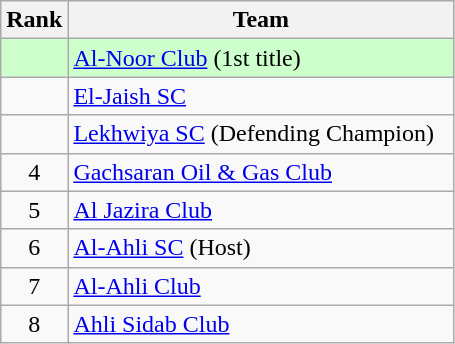<table class=wikitable style="text-align:center;">
<tr>
<th>Rank</th>
<th width=250>Team</th>
</tr>
<tr bgcolor=ccffcc>
<td></td>
<td align=left> <a href='#'>Al-Noor Club</a> (1st title)</td>
</tr>
<tr>
<td></td>
<td align=left> <a href='#'>El-Jaish SC</a></td>
</tr>
<tr>
<td></td>
<td align=left> <a href='#'>Lekhwiya SC</a> (Defending Champion)</td>
</tr>
<tr>
<td>4</td>
<td align=left> <a href='#'>Gachsaran Oil & Gas Club</a></td>
</tr>
<tr>
<td>5</td>
<td align=left> <a href='#'>Al Jazira Club</a></td>
</tr>
<tr>
<td>6</td>
<td align=left> <a href='#'>Al-Ahli SC</a> (Host)</td>
</tr>
<tr>
<td>7</td>
<td align=left> <a href='#'>Al-Ahli Club</a></td>
</tr>
<tr>
<td>8</td>
<td align=left> <a href='#'>Ahli Sidab Club</a></td>
</tr>
</table>
